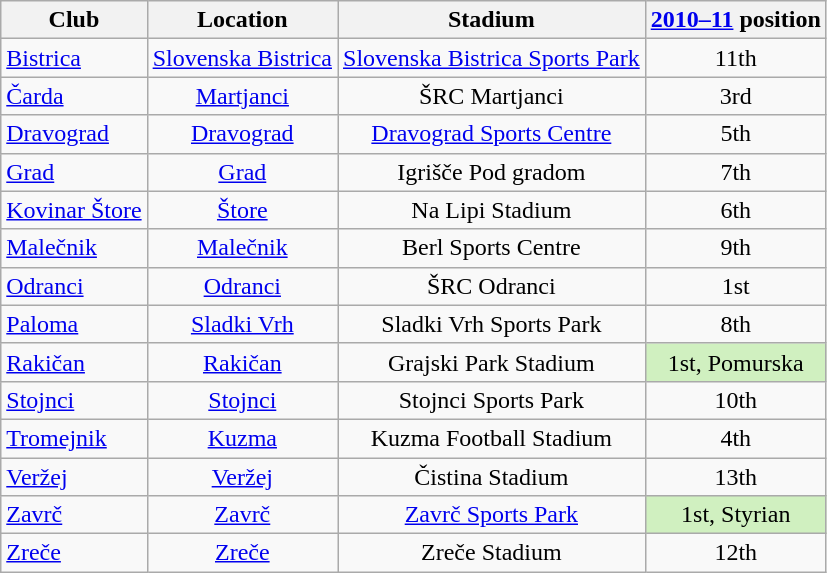<table class="wikitable" style="text-align:center;">
<tr>
<th>Club</th>
<th>Location</th>
<th>Stadium</th>
<th><a href='#'>2010–11</a> position</th>
</tr>
<tr>
<td style="text-align:left;"><a href='#'>Bistrica</a></td>
<td><a href='#'>Slovenska Bistrica</a></td>
<td><a href='#'>Slovenska Bistrica Sports Park</a></td>
<td>11th</td>
</tr>
<tr>
<td style="text-align:left;"><a href='#'>Čarda</a></td>
<td><a href='#'>Martjanci</a></td>
<td>ŠRC Martjanci</td>
<td>3rd</td>
</tr>
<tr>
<td style="text-align:left;"><a href='#'>Dravograd</a></td>
<td><a href='#'>Dravograd</a></td>
<td><a href='#'>Dravograd Sports Centre</a></td>
<td>5th</td>
</tr>
<tr>
<td style="text-align:left;"><a href='#'>Grad</a></td>
<td><a href='#'>Grad</a></td>
<td>Igrišče Pod gradom</td>
<td>7th</td>
</tr>
<tr>
<td style="text-align:left;"><a href='#'>Kovinar Štore</a></td>
<td><a href='#'>Štore</a></td>
<td>Na Lipi Stadium</td>
<td>6th</td>
</tr>
<tr>
<td style="text-align:left;"><a href='#'>Malečnik</a></td>
<td><a href='#'>Malečnik</a></td>
<td>Berl Sports Centre</td>
<td>9th</td>
</tr>
<tr>
<td style="text-align:left;"><a href='#'>Odranci</a></td>
<td><a href='#'>Odranci</a></td>
<td>ŠRC Odranci</td>
<td>1st</td>
</tr>
<tr>
<td style="text-align:left;"><a href='#'>Paloma</a></td>
<td><a href='#'>Sladki Vrh</a></td>
<td>Sladki Vrh Sports Park</td>
<td>8th</td>
</tr>
<tr>
<td style="text-align:left;"><a href='#'>Rakičan</a></td>
<td><a href='#'>Rakičan</a></td>
<td>Grajski Park Stadium</td>
<td bgcolor="#D0F0C0">1st, Pomurska</td>
</tr>
<tr>
<td style="text-align:left;"><a href='#'>Stojnci</a></td>
<td><a href='#'>Stojnci</a></td>
<td>Stojnci Sports Park</td>
<td>10th</td>
</tr>
<tr>
<td style="text-align:left;"><a href='#'>Tromejnik</a></td>
<td><a href='#'>Kuzma</a></td>
<td>Kuzma Football Stadium</td>
<td>4th</td>
</tr>
<tr>
<td style="text-align:left;"><a href='#'>Veržej</a></td>
<td><a href='#'>Veržej</a></td>
<td>Čistina Stadium</td>
<td>13th</td>
</tr>
<tr>
<td style="text-align:left;"><a href='#'>Zavrč</a></td>
<td><a href='#'>Zavrč</a></td>
<td><a href='#'>Zavrč Sports Park</a></td>
<td bgcolor="#D0F0C0">1st, Styrian</td>
</tr>
<tr>
<td style="text-align:left;"><a href='#'>Zreče</a></td>
<td><a href='#'>Zreče</a></td>
<td>Zreče Stadium</td>
<td>12th</td>
</tr>
</table>
